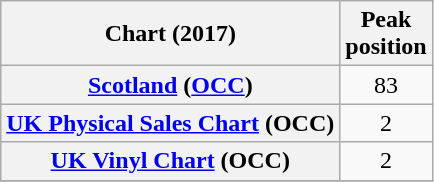<table class="wikitable sortable plainrowheaders">
<tr>
<th>Chart (2017)</th>
<th>Peak<br>position</th>
</tr>
<tr>
<th scope="row"><a href='#'>Scotland</a> (<a href='#'>OCC</a>)</th>
<td style="text-align:center;">83</td>
</tr>
<tr>
<th scope="row"><a href='#'>UK Physical Sales Chart</a> (OCC)</th>
<td style="text-align:center;">2</td>
</tr>
<tr>
<th scope="row"><a href='#'>UK Vinyl Chart</a> (OCC)</th>
<td style="text-align:center;">2</td>
</tr>
<tr>
</tr>
</table>
